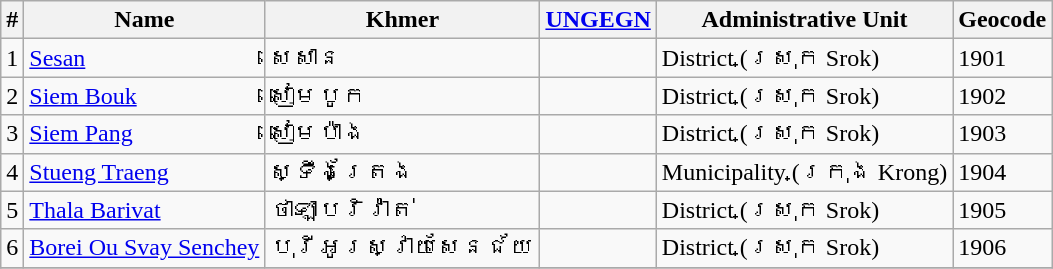<table class="wikitable sortable">
<tr>
<th>#</th>
<th>Name</th>
<th>Khmer</th>
<th><a href='#'>UNGEGN</a></th>
<th>Administrative Unit</th>
<th>Geocode</th>
</tr>
<tr>
<td>1</td>
<td><a href='#'>Sesan</a></td>
<td>សេសាន</td>
<td></td>
<td>District (ស្រុក Srok)</td>
<td>1901</td>
</tr>
<tr>
<td>2</td>
<td><a href='#'>Siem Bouk</a></td>
<td>សៀមបូក</td>
<td></td>
<td>District (ស្រុក Srok)</td>
<td>1902</td>
</tr>
<tr>
<td>3</td>
<td><a href='#'>Siem Pang</a></td>
<td>សៀមប៉ាង</td>
<td></td>
<td>District (ស្រុក Srok)</td>
<td>1903</td>
</tr>
<tr>
<td>4</td>
<td><a href='#'>Stueng Traeng</a></td>
<td>ស្ទឹងត្រែង</td>
<td></td>
<td>Municipality (ក្រុង Krong)</td>
<td>1904</td>
</tr>
<tr>
<td>5</td>
<td><a href='#'>Thala Barivat</a></td>
<td>ថាឡាបរិវ៉ាត់</td>
<td></td>
<td>District (ស្រុក Srok)</td>
<td>1905</td>
</tr>
<tr>
<td>6</td>
<td><a href='#'>Borei Ou Svay Senchey</a></td>
<td>បុរីអូរស្វាយសែនជ័យ</td>
<td></td>
<td>District (ស្រុក Srok)</td>
<td>1906</td>
</tr>
<tr>
</tr>
</table>
